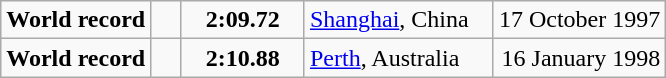<table class="wikitable">
<tr>
<td><strong>World record</strong></td>
<td style="padding-right:1em"></td>
<td style="text-align:center;padding-left:1em; padding-right:1em;"><strong>2:09.72</strong></td>
<td style="padding-right:1em"><a href='#'>Shanghai</a>, China</td>
<td align=right>17 October 1997</td>
</tr>
<tr>
<td><strong>World record</strong></td>
<td style="padding-right:1em"></td>
<td style="text-align:center;padding-left:1em; padding-right:1em;"><strong>2:10.88</strong></td>
<td style="padding-right:1em"><a href='#'>Perth</a>, Australia</td>
<td align=right>16 January 1998</td>
</tr>
</table>
